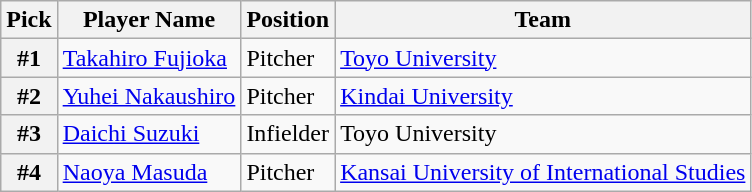<table class="wikitable">
<tr>
<th>Pick</th>
<th>Player Name</th>
<th>Position</th>
<th>Team</th>
</tr>
<tr>
<th>#1</th>
<td><a href='#'>Takahiro Fujioka</a></td>
<td>Pitcher</td>
<td><a href='#'>Toyo University</a></td>
</tr>
<tr>
<th>#2</th>
<td><a href='#'>Yuhei Nakaushiro</a></td>
<td>Pitcher</td>
<td><a href='#'>Kindai University</a></td>
</tr>
<tr>
<th>#3</th>
<td><a href='#'>Daichi Suzuki</a></td>
<td>Infielder</td>
<td>Toyo University</td>
</tr>
<tr>
<th>#4</th>
<td><a href='#'>Naoya Masuda</a></td>
<td>Pitcher</td>
<td><a href='#'>Kansai University of International Studies</a></td>
</tr>
</table>
